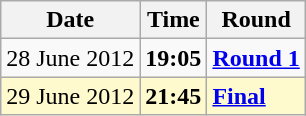<table class="wikitable">
<tr>
<th>Date</th>
<th>Time</th>
<th>Round</th>
</tr>
<tr>
<td>28 June 2012</td>
<td><strong>19:05</strong></td>
<td><strong><a href='#'>Round 1</a></strong></td>
</tr>
<tr style=background:lemonchiffon>
<td>29 June 2012</td>
<td><strong>21:45</strong></td>
<td><strong><a href='#'>Final</a></strong></td>
</tr>
</table>
